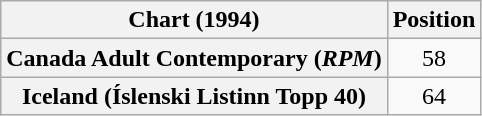<table class="wikitable plainrowheaders" style="text-align:center">
<tr>
<th>Chart (1994)</th>
<th>Position</th>
</tr>
<tr>
<th scope="row">Canada Adult Contemporary (<em>RPM</em>)</th>
<td>58</td>
</tr>
<tr>
<th scope="row">Iceland (Íslenski Listinn Topp 40)</th>
<td>64</td>
</tr>
</table>
